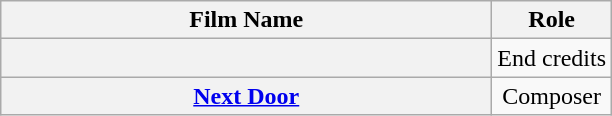<table class="wikitable plainrowheaders" style="text-align:center;">
<tr>
<th scope="col" style="width:20em;">Film Name</th>
<th scope="col">Role</th>
</tr>
<tr>
<th scope="row"><br></th>
<td>End credits</td>
</tr>
<tr>
<th scope="row"><a href='#'>Next Door</a></th>
<td>Composer</td>
</tr>
</table>
